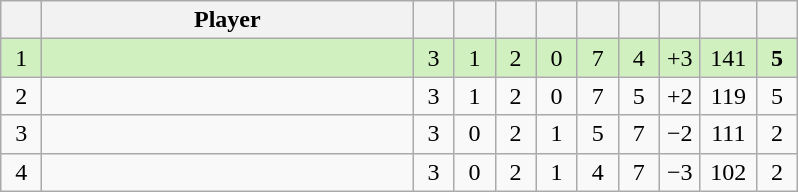<table class="wikitable" style="text-align:center; margin: 1em auto 1em auto, align:left">
<tr>
<th width=20></th>
<th width=240>Player</th>
<th width=20></th>
<th width=20></th>
<th width=20></th>
<th width=20></th>
<th width=20></th>
<th width=20></th>
<th width=20></th>
<th width=30></th>
<th width=20></th>
</tr>
<tr style="background:#D0F0C0;">
<td>1</td>
<td align=left></td>
<td>3</td>
<td>1</td>
<td>2</td>
<td>0</td>
<td>7</td>
<td>4</td>
<td>+3</td>
<td>141</td>
<td><strong>5</strong></td>
</tr>
<tr style=>
<td>2</td>
<td align=left></td>
<td>3</td>
<td>1</td>
<td>2</td>
<td>0</td>
<td>7</td>
<td>5</td>
<td>+2</td>
<td>119</td>
<td>5</td>
</tr>
<tr style=>
<td>3</td>
<td align=left></td>
<td>3</td>
<td>0</td>
<td>2</td>
<td>1</td>
<td>5</td>
<td>7</td>
<td>−2</td>
<td>111</td>
<td>2</td>
</tr>
<tr style=>
<td>4</td>
<td align=left></td>
<td>3</td>
<td>0</td>
<td>2</td>
<td>1</td>
<td>4</td>
<td>7</td>
<td>−3</td>
<td>102</td>
<td>2</td>
</tr>
</table>
